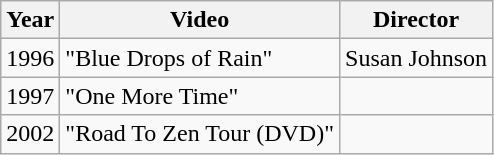<table class="wikitable">
<tr>
<th>Year</th>
<th>Video</th>
<th>Director</th>
</tr>
<tr>
<td>1996</td>
<td>"Blue Drops of Rain"</td>
<td>Susan Johnson</td>
</tr>
<tr>
<td>1997</td>
<td>"One More Time"</td>
<td></td>
</tr>
<tr>
<td>2002</td>
<td>"Road To Zen Tour (DVD)"</td>
<td></td>
</tr>
</table>
